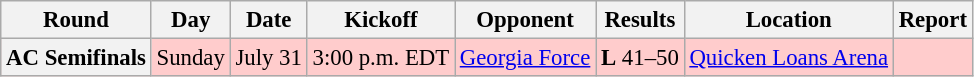<table class="wikitable" style="font-size: 95%;">
<tr>
<th>Round</th>
<th>Day</th>
<th>Date</th>
<th>Kickoff</th>
<th>Opponent</th>
<th>Results</th>
<th>Location</th>
<th>Report</th>
</tr>
<tr style= background:#ffcccc;>
<th align="center">AC Semifinals</th>
<td align="center">Sunday</td>
<td align="center">July 31</td>
<td align="center">3:00 p.m. EDT</td>
<td align="center"><a href='#'>Georgia Force</a></td>
<td align="center"><strong>L</strong> 41–50</td>
<td align="center"><a href='#'>Quicken Loans Arena</a></td>
<td align="center"></td>
</tr>
</table>
